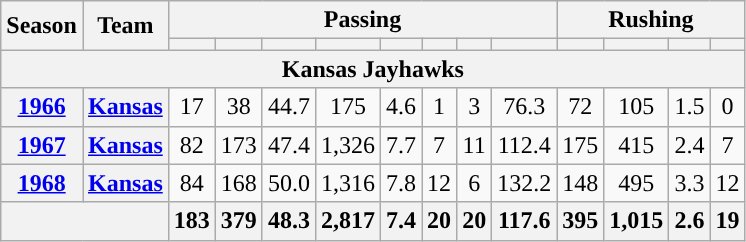<table class="wikitable" style="text-align:center;">
<tr>
<th rowspan="2">Season</th>
<th rowspan="2">Team</th>
<th colspan="8">Passing</th>
<th colspan="4">Rushing</th>
</tr>
<tr>
<th></th>
<th></th>
<th></th>
<th></th>
<th></th>
<th></th>
<th></th>
<th></th>
<th></th>
<th></th>
<th></th>
<th></th>
</tr>
<tr>
<th colspan="16">Kansas Jayhawks</th>
</tr>
<tr>
<th><a href='#'>1966</a></th>
<th><a href='#'>Kansas</a></th>
<td>17</td>
<td>38</td>
<td>44.7</td>
<td>175</td>
<td>4.6</td>
<td>1</td>
<td>3</td>
<td>76.3</td>
<td>72</td>
<td>105</td>
<td>1.5</td>
<td>0</td>
</tr>
<tr>
<th><a href='#'>1967</a></th>
<th><a href='#'>Kansas</a></th>
<td>82</td>
<td>173</td>
<td>47.4</td>
<td>1,326</td>
<td>7.7</td>
<td>7</td>
<td>11</td>
<td>112.4</td>
<td>175</td>
<td>415</td>
<td>2.4</td>
<td>7</td>
</tr>
<tr>
<th><a href='#'>1968</a></th>
<th><a href='#'>Kansas</a></th>
<td>84</td>
<td>168</td>
<td>50.0</td>
<td>1,316</td>
<td>7.8</td>
<td>12</td>
<td>6</td>
<td>132.2</td>
<td>148</td>
<td>495</td>
<td>3.3</td>
<td>12</td>
</tr>
<tr>
<th colspan="2"></th>
<th>183</th>
<th>379</th>
<th>48.3</th>
<th>2,817</th>
<th>7.4</th>
<th>20</th>
<th>20</th>
<th>117.6</th>
<th>395</th>
<th>1,015</th>
<th>2.6</th>
<th>19</th>
</tr>
</table>
